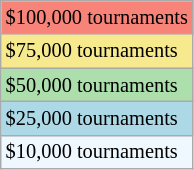<table class=wikitable style=font-size:85%>
<tr style="background:#f88379;">
<td>$100,000 tournaments</td>
</tr>
<tr style="background:#f7e98e;">
<td>$75,000 tournaments</td>
</tr>
<tr style="background:#addfad;">
<td>$50,000 tournaments</td>
</tr>
<tr style="background:lightblue;">
<td>$25,000 tournaments</td>
</tr>
<tr style="background:#f0f8ff;">
<td>$10,000 tournaments</td>
</tr>
</table>
